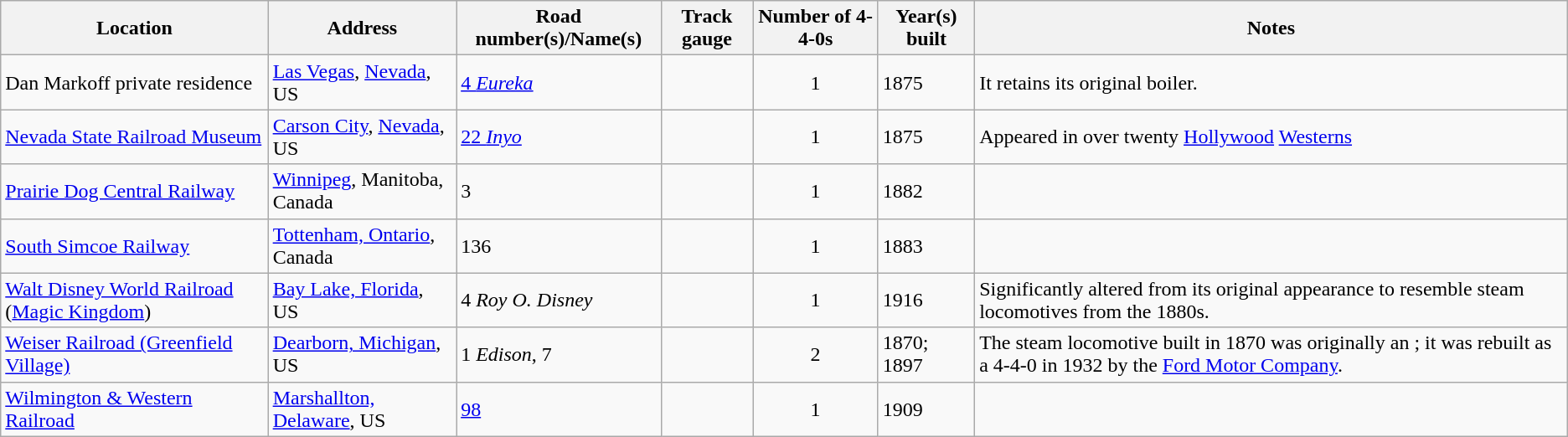<table class=wikitable>
<tr>
<th>Location</th>
<th>Address</th>
<th>Road number(s)/Name(s)</th>
<th>Track gauge</th>
<th>Number of 4-4-0s</th>
<th>Year(s) built</th>
<th>Notes</th>
</tr>
<tr>
<td>Dan Markoff private residence</td>
<td><a href='#'>Las Vegas</a>, <a href='#'>Nevada</a>, US</td>
<td><a href='#'>4 <em>Eureka</em></a></td>
<td></td>
<td style="text-align:center;">1</td>
<td>1875</td>
<td>It retains its original boiler.</td>
</tr>
<tr>
<td><a href='#'>Nevada State Railroad Museum</a></td>
<td><a href='#'>Carson City</a>, <a href='#'>Nevada</a>, US</td>
<td><a href='#'>22 <em>Inyo</em></a></td>
<td></td>
<td style="text-align:center;">1</td>
<td>1875</td>
<td>Appeared in over twenty <a href='#'>Hollywood</a> <a href='#'>Westerns</a></td>
</tr>
<tr>
<td><a href='#'>Prairie Dog Central Railway</a></td>
<td><a href='#'>Winnipeg</a>, Manitoba, Canada</td>
<td>3</td>
<td></td>
<td style="text-align:center;">1</td>
<td>1882</td>
<td></td>
</tr>
<tr>
<td><a href='#'>South Simcoe Railway</a></td>
<td><a href='#'>Tottenham, Ontario</a>, Canada</td>
<td>136</td>
<td></td>
<td style="text-align:center;">1</td>
<td>1883</td>
<td></td>
</tr>
<tr>
<td><a href='#'>Walt Disney World Railroad</a> (<a href='#'>Magic Kingdom</a>)</td>
<td><a href='#'>Bay Lake, Florida</a>, US</td>
<td>4 <em>Roy O. Disney</em></td>
<td></td>
<td style="text-align:center;">1</td>
<td>1916</td>
<td>Significantly altered from its original appearance to resemble steam locomotives from the 1880s.</td>
</tr>
<tr>
<td><a href='#'>Weiser Railroad (Greenfield Village)</a></td>
<td><a href='#'>Dearborn, Michigan</a>, US</td>
<td>1 <em>Edison</em>, 7</td>
<td></td>
<td style="text-align:center;">2</td>
<td>1870; 1897</td>
<td>The steam locomotive built in 1870 was originally an ; it was rebuilt as a 4-4-0 in 1932 by the <a href='#'>Ford Motor Company</a>.</td>
</tr>
<tr>
<td><a href='#'>Wilmington & Western Railroad</a></td>
<td><a href='#'>Marshallton, Delaware</a>, US</td>
<td><a href='#'>98</a></td>
<td></td>
<td style="text-align:center;">1</td>
<td>1909</td>
<td></td>
</tr>
</table>
